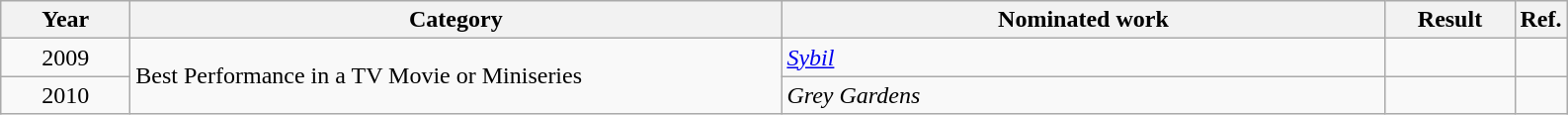<table class=wikitable>
<tr>
<th scope="col" style="width:5em;">Year</th>
<th scope="col" style="width:27em;">Category</th>
<th scope="col" style="width:25em;">Nominated work</th>
<th scope="col" style="width:5em;">Result</th>
<th>Ref.</th>
</tr>
<tr>
<td style="text-align:center;">2009</td>
<td rowspan=2>Best Performance in a TV Movie or Miniseries</td>
<td><em><a href='#'>Sybil</a></em></td>
<td></td>
<td align=center></td>
</tr>
<tr>
<td align=center>2010</td>
<td><em>Grey Gardens</em></td>
<td></td>
<td align=center></td>
</tr>
</table>
